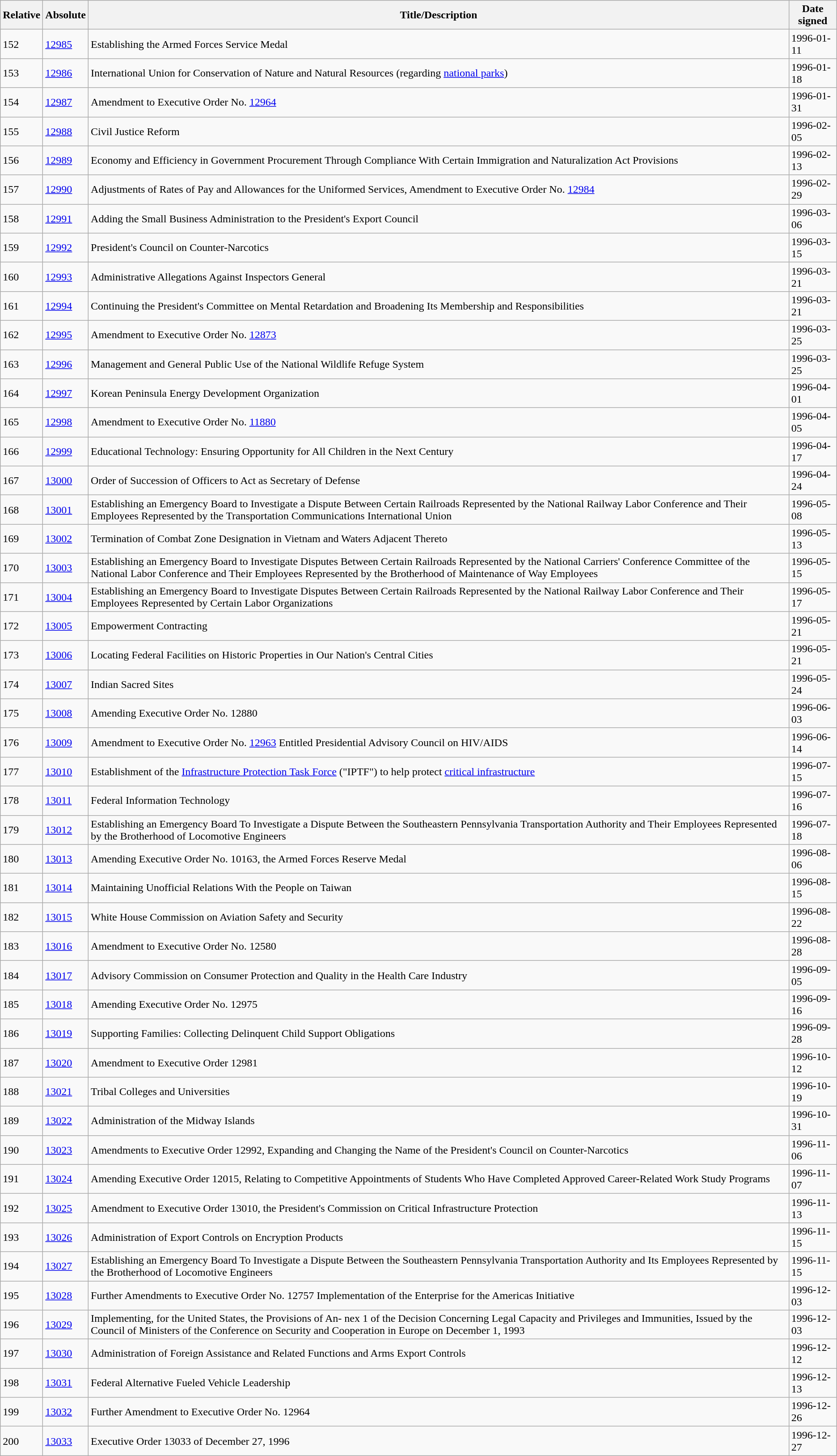<table class="wikitable">
<tr>
<th>Relative </th>
<th>Absolute </th>
<th>Title/Description</th>
<th>Date signed</th>
</tr>
<tr>
<td>152</td>
<td><a href='#'>12985</a></td>
<td>Establishing the Armed Forces Service Medal</td>
<td>1996-01-11</td>
</tr>
<tr>
<td>153</td>
<td><a href='#'>12986</a></td>
<td>International Union for Conservation of Nature and Natural Resources (regarding <a href='#'>national parks</a>)</td>
<td>1996-01-18</td>
</tr>
<tr>
<td>154</td>
<td><a href='#'>12987</a></td>
<td>Amendment to Executive Order No. <a href='#'>12964</a></td>
<td>1996-01-31</td>
</tr>
<tr>
<td>155</td>
<td><a href='#'>12988</a></td>
<td>Civil Justice Reform</td>
<td>1996-02-05</td>
</tr>
<tr>
<td>156</td>
<td><a href='#'>12989</a></td>
<td>Economy and Efficiency in Government Procurement Through Compliance With Certain Immigration and Naturalization Act Provisions</td>
<td>1996-02-13</td>
</tr>
<tr>
<td>157</td>
<td><a href='#'>12990</a></td>
<td>Adjustments of Rates of Pay and Allowances for the Uniformed Services, Amendment to Executive Order No. <a href='#'>12984</a></td>
<td>1996-02-29</td>
</tr>
<tr>
<td>158</td>
<td><a href='#'>12991</a></td>
<td>Adding the Small Business Administration to the President's Export Council</td>
<td>1996-03-06</td>
</tr>
<tr>
<td>159</td>
<td><a href='#'>12992</a></td>
<td>President's Council on Counter-Narcotics</td>
<td>1996-03-15</td>
</tr>
<tr>
<td>160</td>
<td><a href='#'>12993</a></td>
<td>Administrative Allegations Against Inspectors General</td>
<td>1996-03-21</td>
</tr>
<tr>
<td>161</td>
<td><a href='#'>12994</a></td>
<td>Continuing the President's Committee on Mental Retardation and Broadening Its Membership and Responsibilities</td>
<td>1996-03-21</td>
</tr>
<tr>
<td>162</td>
<td><a href='#'>12995</a></td>
<td>Amendment to Executive Order No. <a href='#'>12873</a></td>
<td>1996-03-25</td>
</tr>
<tr>
<td>163</td>
<td><a href='#'>12996</a></td>
<td>Management and General Public Use of the National Wildlife Refuge System</td>
<td>1996-03-25</td>
</tr>
<tr>
<td>164</td>
<td><a href='#'>12997</a></td>
<td>Korean Peninsula Energy Development Organization</td>
<td>1996-04-01</td>
</tr>
<tr>
<td>165</td>
<td><a href='#'>12998</a></td>
<td>Amendment to Executive Order No. <a href='#'>11880</a></td>
<td>1996-04-05</td>
</tr>
<tr>
<td>166</td>
<td><a href='#'>12999</a></td>
<td>Educational Technology: Ensuring Opportunity for All Children in the Next Century</td>
<td>1996-04-17</td>
</tr>
<tr>
<td>167</td>
<td><a href='#'>13000</a></td>
<td>Order of Succession of Officers to Act as Secretary of Defense</td>
<td>1996-04-24</td>
</tr>
<tr>
<td>168</td>
<td><a href='#'>13001</a></td>
<td>Establishing an Emergency Board to Investigate a Dispute Between Certain Railroads Represented by the National Railway Labor Conference and Their Employees Represented by the Transportation Communications International Union</td>
<td>1996-05-08</td>
</tr>
<tr>
<td>169</td>
<td><a href='#'>13002</a></td>
<td>Termination of Combat Zone Designation in Vietnam and Waters Adjacent Thereto</td>
<td>1996-05-13</td>
</tr>
<tr>
<td>170</td>
<td><a href='#'>13003</a></td>
<td>Establishing an Emergency Board to Investigate Disputes Between Certain Railroads Represented by the National Carriers' Conference Committee of the National Labor Conference and Their Employees Represented by the Brotherhood of Maintenance of Way Employees</td>
<td>1996-05-15</td>
</tr>
<tr>
<td>171</td>
<td><a href='#'>13004</a></td>
<td>Establishing an Emergency Board to Investigate Disputes Between Certain Railroads Represented by the National Railway Labor Conference and Their Employees Represented by Certain Labor Organizations</td>
<td>1996-05-17</td>
</tr>
<tr>
<td>172</td>
<td><a href='#'>13005</a></td>
<td>Empowerment Contracting</td>
<td>1996-05-21</td>
</tr>
<tr>
<td>173</td>
<td><a href='#'>13006</a></td>
<td>Locating Federal Facilities on Historic Properties in Our Nation's Central Cities</td>
<td>1996-05-21</td>
</tr>
<tr>
<td>174</td>
<td><a href='#'>13007</a></td>
<td>Indian Sacred Sites</td>
<td>1996-05-24</td>
</tr>
<tr>
<td>175</td>
<td><a href='#'>13008</a></td>
<td>Amending Executive Order No. 12880</td>
<td>1996-06-03</td>
</tr>
<tr>
<td>176</td>
<td><a href='#'>13009</a></td>
<td>Amendment to Executive Order No. <a href='#'>12963</a> Entitled Presidential Advisory Council on HIV/AIDS</td>
<td>1996-06-14</td>
</tr>
<tr>
<td>177</td>
<td><a href='#'>13010</a></td>
<td>Establishment of the <a href='#'>Infrastructure Protection Task Force</a> ("IPTF") to help protect <a href='#'>critical infrastructure</a></td>
<td>1996-07-15</td>
</tr>
<tr>
<td>178</td>
<td><a href='#'>13011</a></td>
<td>Federal Information Technology</td>
<td>1996-07-16</td>
</tr>
<tr>
<td>179</td>
<td><a href='#'>13012</a></td>
<td>Establishing an Emergency Board To Investigate a Dispute Between the Southeastern Pennsylvania Transportation Authority and Their Employees Represented by the Brotherhood of Locomotive Engineers</td>
<td>1996-07-18</td>
</tr>
<tr>
<td>180</td>
<td><a href='#'>13013</a></td>
<td>Amending Executive Order No. 10163, the Armed Forces Reserve Medal</td>
<td>1996-08-06</td>
</tr>
<tr>
<td>181</td>
<td><a href='#'>13014</a></td>
<td>Maintaining Unofficial Relations With the People on Taiwan</td>
<td>1996-08-15</td>
</tr>
<tr>
<td>182</td>
<td><a href='#'>13015</a></td>
<td>White House Commission on Aviation Safety and Security</td>
<td>1996-08-22</td>
</tr>
<tr>
<td>183</td>
<td><a href='#'>13016</a></td>
<td>Amendment to Executive Order No. 12580</td>
<td>1996-08-28</td>
</tr>
<tr>
<td>184</td>
<td><a href='#'>13017</a></td>
<td>Advisory Commission on Consumer Protection and Quality in the Health Care Industry</td>
<td>1996-09-05</td>
</tr>
<tr>
<td>185</td>
<td><a href='#'>13018</a></td>
<td>Amending Executive Order No. 12975</td>
<td>1996-09-16</td>
</tr>
<tr>
<td>186</td>
<td><a href='#'>13019</a></td>
<td>Supporting Families: Collecting Delinquent Child Support Obligations</td>
<td>1996-09-28</td>
</tr>
<tr>
<td>187</td>
<td><a href='#'>13020</a></td>
<td>Amendment to Executive Order 12981</td>
<td>1996-10-12</td>
</tr>
<tr>
<td>188</td>
<td><a href='#'>13021</a></td>
<td>Tribal Colleges and Universities</td>
<td>1996-10-19</td>
</tr>
<tr>
<td>189</td>
<td><a href='#'>13022</a></td>
<td>Administration of the Midway Islands</td>
<td>1996-10-31</td>
</tr>
<tr>
<td>190</td>
<td><a href='#'>13023</a></td>
<td>Amendments to Executive Order 12992, Expanding and Changing the Name of the President's Council on Counter-Narcotics</td>
<td>1996-11-06</td>
</tr>
<tr>
<td>191</td>
<td><a href='#'>13024</a></td>
<td>Amending Executive Order 12015, Relating to Competitive Appointments of Students Who Have Completed Approved Career-Related Work Study Programs</td>
<td>1996-11-07</td>
</tr>
<tr>
<td>192</td>
<td><a href='#'>13025</a></td>
<td>Amendment to Executive Order 13010, the President's Commission on Critical Infrastructure Protection</td>
<td>1996-11-13</td>
</tr>
<tr>
<td>193</td>
<td><a href='#'>13026</a></td>
<td>Administration of Export Controls on Encryption Products</td>
<td>1996-11-15</td>
</tr>
<tr>
<td>194</td>
<td><a href='#'>13027</a></td>
<td>Establishing an Emergency Board To Investigate a Dispute Between the Southeastern Pennsylvania Transportation Authority and Its Employees Represented by the Brotherhood of Locomotive Engineers</td>
<td>1996-11-15</td>
</tr>
<tr>
<td>195</td>
<td><a href='#'>13028</a></td>
<td>Further Amendments to Executive Order No. 12757 Implementation of the Enterprise for the Americas Initiative</td>
<td>1996-12-03</td>
</tr>
<tr>
<td>196</td>
<td><a href='#'>13029</a></td>
<td>Implementing, for the United States, the Provisions of An- nex 1 of the Decision Concerning Legal Capacity and Privileges and Immunities, Issued by the Council of Ministers of the Conference on Security and Cooperation in Europe on December 1, 1993</td>
<td>1996-12-03</td>
</tr>
<tr>
<td>197</td>
<td><a href='#'>13030</a></td>
<td>Administration of Foreign Assistance and Related Functions and Arms Export Controls</td>
<td>1996-12-12</td>
</tr>
<tr>
<td>198</td>
<td><a href='#'>13031</a></td>
<td>Federal Alternative Fueled Vehicle Leadership</td>
<td>1996-12-13</td>
</tr>
<tr>
<td>199</td>
<td><a href='#'>13032</a></td>
<td>Further Amendment to Executive Order No. 12964</td>
<td>1996-12-26</td>
</tr>
<tr>
<td>200</td>
<td><a href='#'>13033</a></td>
<td>Executive Order 13033 of December 27, 1996</td>
<td>1996-12-27</td>
</tr>
</table>
